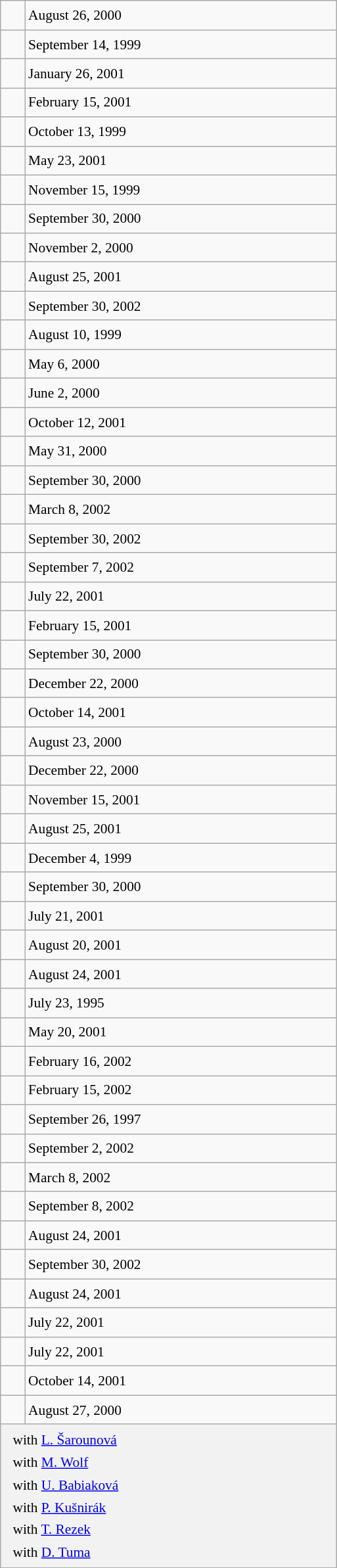<table class="wikitable" style="font-size: 89%; float: left; width: 24em; margin-right: 1em; line-height: 1.6em !important; height: 1250px;">
<tr>
<td> </td>
<td>August 26, 2000</td>
</tr>
<tr>
<td> </td>
<td>September 14, 1999</td>
</tr>
<tr>
<td> </td>
<td>January 26, 2001</td>
</tr>
<tr>
<td> </td>
<td>February 15, 2001</td>
</tr>
<tr>
<td> </td>
<td>October 13, 1999</td>
</tr>
<tr>
<td> </td>
<td>May 23, 2001</td>
</tr>
<tr>
<td> </td>
<td>November 15, 1999</td>
</tr>
<tr>
<td> </td>
<td>September 30, 2000</td>
</tr>
<tr>
<td> </td>
<td>November 2, 2000</td>
</tr>
<tr>
<td> </td>
<td>August 25, 2001</td>
</tr>
<tr>
<td></td>
<td>September 30, 2002</td>
</tr>
<tr>
<td> </td>
<td>August 10, 1999</td>
</tr>
<tr>
<td> </td>
<td>May 6, 2000</td>
</tr>
<tr>
<td> </td>
<td>June 2, 2000</td>
</tr>
<tr>
<td> </td>
<td>October 12, 2001</td>
</tr>
<tr>
<td> </td>
<td>May 31, 2000</td>
</tr>
<tr>
<td> </td>
<td>September 30, 2000</td>
</tr>
<tr>
<td> </td>
<td>March 8, 2002</td>
</tr>
<tr>
<td></td>
<td>September 30, 2002</td>
</tr>
<tr>
<td> </td>
<td>September 7, 2002</td>
</tr>
<tr>
<td> </td>
<td>July 22, 2001</td>
</tr>
<tr>
<td> </td>
<td>February 15, 2001</td>
</tr>
<tr>
<td> </td>
<td>September 30, 2000</td>
</tr>
<tr>
<td> </td>
<td>December 22, 2000</td>
</tr>
<tr>
<td> </td>
<td>October 14, 2001</td>
</tr>
<tr>
<td> </td>
<td>August 23, 2000</td>
</tr>
<tr>
<td> </td>
<td>December 22, 2000</td>
</tr>
<tr>
<td> </td>
<td>November 15, 2001</td>
</tr>
<tr>
<td> </td>
<td>August 25, 2001</td>
</tr>
<tr>
<td></td>
<td>December 4, 1999</td>
</tr>
<tr>
<td> </td>
<td>September 30, 2000</td>
</tr>
<tr>
<td> </td>
<td>July 21, 2001</td>
</tr>
<tr>
<td> </td>
<td>August 20, 2001</td>
</tr>
<tr>
<td> </td>
<td>August 24, 2001</td>
</tr>
<tr>
<td></td>
<td>July 23, 1995</td>
</tr>
<tr>
<td> </td>
<td>May 20, 2001</td>
</tr>
<tr>
<td> </td>
<td>February 16, 2002</td>
</tr>
<tr>
<td></td>
<td>February 15, 2002</td>
</tr>
<tr>
<td></td>
<td>September 26, 1997</td>
</tr>
<tr>
<td> </td>
<td>September 2, 2002</td>
</tr>
<tr>
<td> </td>
<td>March 8, 2002</td>
</tr>
<tr>
<td> </td>
<td>September 8, 2002</td>
</tr>
<tr>
<td> </td>
<td>August 24, 2001</td>
</tr>
<tr>
<td></td>
<td>September 30, 2002</td>
</tr>
<tr>
<td> </td>
<td>August 24, 2001</td>
</tr>
<tr>
<td> </td>
<td>July 22, 2001</td>
</tr>
<tr>
<td> </td>
<td>July 22, 2001</td>
</tr>
<tr>
<td> </td>
<td>October 14, 2001</td>
</tr>
<tr>
<td> </td>
<td>August 27, 2000</td>
</tr>
<tr>
<th colspan=2 style="font-weight: normal; text-align: left; padding: 4px 12px;"> with <a href='#'>L. Šarounová</a><br> with <a href='#'>M. Wolf</a><br> with <a href='#'>U. Babiaková</a><br> with <a href='#'>P. Kušnirák</a><br> with <a href='#'>T. Rezek</a><br> with <a href='#'>D. Tuma</a></th>
</tr>
</table>
